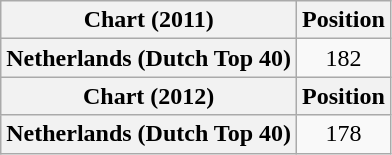<table class="wikitable plainrowheaders" style="text-align:center">
<tr>
<th scope="col">Chart (2011)</th>
<th scope="col">Position</th>
</tr>
<tr>
<th scope="row">Netherlands (Dutch Top 40)</th>
<td>182</td>
</tr>
<tr>
<th scope="col">Chart (2012)</th>
<th scope="col">Position</th>
</tr>
<tr>
<th scope="row">Netherlands (Dutch Top 40)</th>
<td>178</td>
</tr>
</table>
